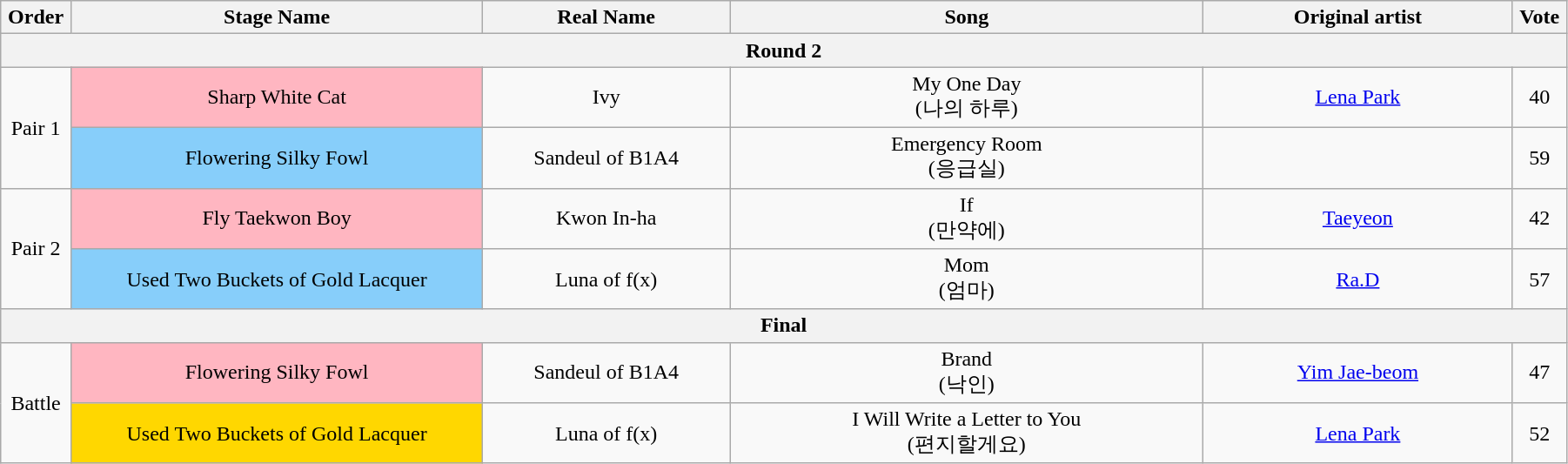<table class="wikitable" style="text-align:center; width:95%;">
<tr>
<th style="width:1%;">Order</th>
<th style="width:20%;">Stage Name</th>
<th style="width:12%;">Real Name</th>
<th style="width:23%;">Song</th>
<th style="width:15%;">Original artist</th>
<th style="width:1%;">Vote</th>
</tr>
<tr>
<th colspan=6>Round 2</th>
</tr>
<tr>
<td rowspan=2>Pair 1</td>
<td bgcolor="lightpink">Sharp White Cat</td>
<td>Ivy</td>
<td>My One Day<br>(나의 하루)</td>
<td><a href='#'>Lena Park</a></td>
<td>40</td>
</tr>
<tr>
<td bgcolor="lightskyblue">Flowering Silky Fowl</td>
<td>Sandeul of B1A4</td>
<td>Emergency Room<br>(응급실)</td>
<td></td>
<td>59</td>
</tr>
<tr>
<td rowspan=2>Pair 2</td>
<td bgcolor="lightpink">Fly Taekwon Boy</td>
<td>Kwon In-ha</td>
<td>If<br>(만약에)</td>
<td><a href='#'>Taeyeon</a></td>
<td>42</td>
</tr>
<tr>
<td bgcolor="lightskyblue">Used Two Buckets of Gold Lacquer</td>
<td>Luna of f(x)</td>
<td>Mom<br>(엄마)</td>
<td><a href='#'>Ra.D</a></td>
<td>57</td>
</tr>
<tr>
<th colspan=6>Final</th>
</tr>
<tr>
<td rowspan=2>Battle</td>
<td bgcolor="lightpink">Flowering Silky Fowl</td>
<td>Sandeul of B1A4</td>
<td>Brand<br>(낙인)</td>
<td><a href='#'>Yim Jae-beom</a></td>
<td>47</td>
</tr>
<tr>
<td bgcolor="gold">Used Two Buckets of Gold Lacquer</td>
<td>Luna of f(x)</td>
<td>I Will Write a Letter to You<br>(편지할게요)</td>
<td><a href='#'>Lena Park</a></td>
<td>52</td>
</tr>
</table>
